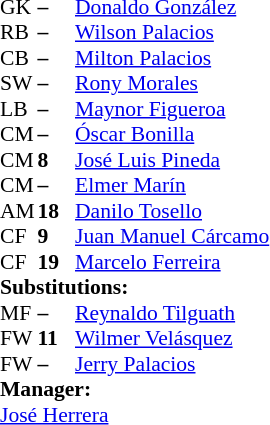<table style="font-size: 90%" cellspacing="0" cellpadding="0">
<tr>
<td colspan=4></td>
</tr>
<tr>
<th width="25"></th>
<th width="25"></th>
</tr>
<tr>
<td>GK</td>
<td><strong>–</strong></td>
<td> <a href='#'>Donaldo González</a></td>
</tr>
<tr>
<td>RB</td>
<td><strong>–</strong></td>
<td> <a href='#'>Wilson Palacios</a></td>
</tr>
<tr>
<td>CB</td>
<td><strong>–</strong></td>
<td> <a href='#'>Milton Palacios</a></td>
</tr>
<tr>
<td>SW</td>
<td><strong>–</strong></td>
<td> <a href='#'>Rony Morales</a></td>
</tr>
<tr>
<td>LB</td>
<td><strong>–</strong></td>
<td> <a href='#'>Maynor Figueroa</a></td>
</tr>
<tr>
<td>CM</td>
<td><strong>–</strong></td>
<td> <a href='#'>Óscar Bonilla</a></td>
</tr>
<tr>
<td>CM</td>
<td><strong>8</strong></td>
<td> <a href='#'>José Luis Pineda</a></td>
</tr>
<tr>
<td>CM</td>
<td><strong>–</strong></td>
<td> <a href='#'>Elmer Marín</a></td>
</tr>
<tr>
<td>AM</td>
<td><strong>18</strong></td>
<td> <a href='#'>Danilo Tosello</a></td>
<td></td>
<td></td>
</tr>
<tr>
<td>CF</td>
<td><strong>9</strong></td>
<td> <a href='#'>Juan Manuel Cárcamo</a></td>
<td></td>
<td></td>
</tr>
<tr>
<td>CF</td>
<td><strong>19</strong></td>
<td> <a href='#'>Marcelo Ferreira</a></td>
<td></td>
<td></td>
</tr>
<tr>
<td colspan=3><strong>Substitutions:</strong></td>
</tr>
<tr>
<td>MF</td>
<td><strong>–</strong></td>
<td> <a href='#'>Reynaldo Tilguath</a></td>
<td></td>
<td></td>
</tr>
<tr>
<td>FW</td>
<td><strong>11</strong></td>
<td> <a href='#'>Wilmer Velásquez</a></td>
<td></td>
<td></td>
</tr>
<tr>
<td>FW</td>
<td><strong>–</strong></td>
<td> <a href='#'>Jerry Palacios</a></td>
<td></td>
<td></td>
</tr>
<tr>
<td colspan=3><strong>Manager:</strong></td>
</tr>
<tr>
<td colspan=3> <a href='#'>José Herrera</a></td>
</tr>
</table>
